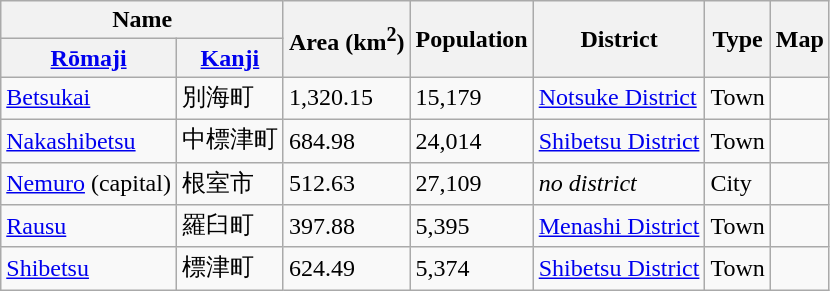<table class="wikitable sortable">
<tr>
<th colspan="2">Name</th>
<th rowspan="2">Area (km<sup>2</sup>)</th>
<th rowspan="2">Population</th>
<th rowspan="2">District</th>
<th rowspan="2">Type</th>
<th rowspan="2">Map</th>
</tr>
<tr>
<th><a href='#'>Rōmaji</a></th>
<th><a href='#'>Kanji</a></th>
</tr>
<tr>
<td> <a href='#'>Betsukai</a></td>
<td>別海町</td>
<td>1,320.15</td>
<td>15,179</td>
<td><a href='#'>Notsuke District</a></td>
<td>Town</td>
<td></td>
</tr>
<tr>
<td> <a href='#'>Nakashibetsu</a></td>
<td>中標津町</td>
<td>684.98</td>
<td>24,014</td>
<td><a href='#'>Shibetsu District</a></td>
<td>Town</td>
<td></td>
</tr>
<tr>
<td> <a href='#'>Nemuro</a> (capital)</td>
<td>根室市</td>
<td>512.63</td>
<td>27,109</td>
<td><em>no district</em></td>
<td>City</td>
<td></td>
</tr>
<tr>
<td> <a href='#'>Rausu</a></td>
<td>羅臼町</td>
<td>397.88</td>
<td>5,395</td>
<td><a href='#'>Menashi District</a></td>
<td>Town</td>
<td></td>
</tr>
<tr>
<td> <a href='#'>Shibetsu</a></td>
<td>標津町</td>
<td>624.49</td>
<td>5,374</td>
<td><a href='#'>Shibetsu District</a></td>
<td>Town</td>
<td></td>
</tr>
</table>
